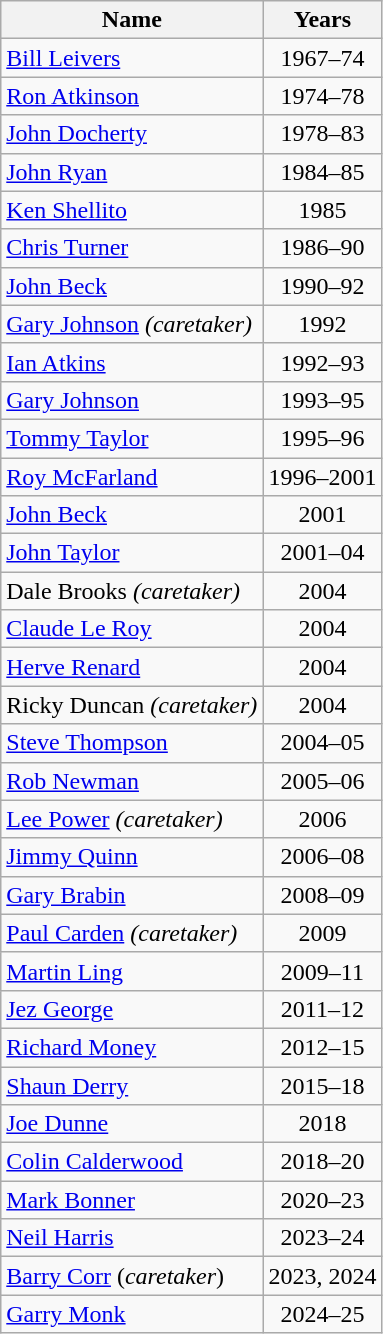<table class="wikitable" style="text-align: center;">
<tr>
<th>Name</th>
<th>Years</th>
</tr>
<tr>
<td align="left"><a href='#'>Bill Leivers</a></td>
<td>1967–74</td>
</tr>
<tr>
<td align="left"><a href='#'>Ron Atkinson</a></td>
<td>1974–78</td>
</tr>
<tr>
<td align="left"><a href='#'>John Docherty</a></td>
<td>1978–83</td>
</tr>
<tr>
<td align="left"><a href='#'>John Ryan</a></td>
<td>1984–85</td>
</tr>
<tr>
<td align="left"><a href='#'>Ken Shellito</a></td>
<td>1985</td>
</tr>
<tr>
<td align="left"><a href='#'>Chris Turner</a></td>
<td>1986–90</td>
</tr>
<tr>
<td align="left"><a href='#'>John Beck</a></td>
<td>1990–92</td>
</tr>
<tr>
<td align="left"><a href='#'>Gary Johnson</a> <em>(caretaker)</em></td>
<td>1992</td>
</tr>
<tr>
<td align="left"><a href='#'>Ian Atkins</a></td>
<td>1992–93</td>
</tr>
<tr>
<td align="left"><a href='#'>Gary Johnson</a></td>
<td>1993–95</td>
</tr>
<tr>
<td align="left"><a href='#'>Tommy Taylor</a></td>
<td>1995–96</td>
</tr>
<tr>
<td align="left"><a href='#'>Roy McFarland</a></td>
<td>1996–2001</td>
</tr>
<tr>
<td align="left"><a href='#'>John Beck</a></td>
<td>2001</td>
</tr>
<tr>
<td align="left"><a href='#'>John Taylor</a></td>
<td>2001–04</td>
</tr>
<tr>
<td align="left">Dale Brooks <em>(caretaker)</em></td>
<td>2004</td>
</tr>
<tr>
<td align="left"><a href='#'>Claude Le Roy</a></td>
<td>2004</td>
</tr>
<tr>
<td align="left"><a href='#'>Herve Renard</a></td>
<td>2004</td>
</tr>
<tr>
<td align="left">Ricky Duncan <em>(caretaker)</em></td>
<td>2004</td>
</tr>
<tr>
<td align="left"><a href='#'>Steve Thompson</a></td>
<td>2004–05</td>
</tr>
<tr>
<td align="left"><a href='#'>Rob Newman</a></td>
<td>2005–06</td>
</tr>
<tr>
<td align="left"><a href='#'>Lee Power</a> <em>(caretaker)</em></td>
<td>2006</td>
</tr>
<tr>
<td align="left"><a href='#'>Jimmy Quinn</a></td>
<td>2006–08</td>
</tr>
<tr>
<td align="left"><a href='#'>Gary Brabin</a></td>
<td>2008–09</td>
</tr>
<tr>
<td align="left"><a href='#'>Paul Carden</a> <em>(caretaker)</em></td>
<td>2009</td>
</tr>
<tr>
<td align="left"><a href='#'>Martin Ling</a></td>
<td>2009–11</td>
</tr>
<tr>
<td align="left"><a href='#'>Jez George</a></td>
<td>2011–12</td>
</tr>
<tr>
<td align="left"><a href='#'>Richard Money</a></td>
<td>2012–15</td>
</tr>
<tr>
<td align="left"><a href='#'>Shaun Derry</a></td>
<td>2015–18</td>
</tr>
<tr>
<td align="left"><a href='#'>Joe Dunne</a></td>
<td>2018</td>
</tr>
<tr>
<td align="left"><a href='#'>Colin Calderwood</a></td>
<td>2018–20</td>
</tr>
<tr>
<td align="left"><a href='#'>Mark Bonner</a></td>
<td>2020–23</td>
</tr>
<tr>
<td align="left"><a href='#'>Neil Harris</a></td>
<td>2023–24</td>
</tr>
<tr>
<td align="left"><a href='#'>Barry Corr</a> (<em>caretaker</em>)</td>
<td>2023, 2024</td>
</tr>
<tr>
<td align="left"><a href='#'>Garry Monk</a></td>
<td>2024–25</td>
</tr>
</table>
